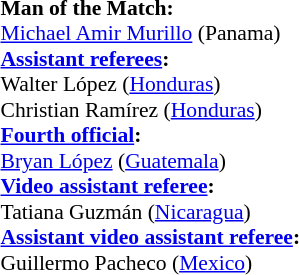<table style="width:100%; font-size:90%;">
<tr>
<td><br><strong>Man of the Match:</strong>
<br><a href='#'>Michael Amir Murillo</a> (Panama)<br><strong><a href='#'>Assistant referees</a>:</strong>
<br>Walter López (<a href='#'>Honduras</a>)
<br>Christian Ramírez (<a href='#'>Honduras</a>)
<br><strong><a href='#'>Fourth official</a>:</strong>
<br><a href='#'>Bryan López</a> (<a href='#'>Guatemala</a>)
<br><strong><a href='#'>Video assistant referee</a>:</strong>
<br>Tatiana Guzmán (<a href='#'>Nicaragua</a>)
<br><strong><a href='#'>Assistant video assistant referee</a>:</strong>
<br>Guillermo Pacheco (<a href='#'>Mexico</a>)</td>
</tr>
</table>
